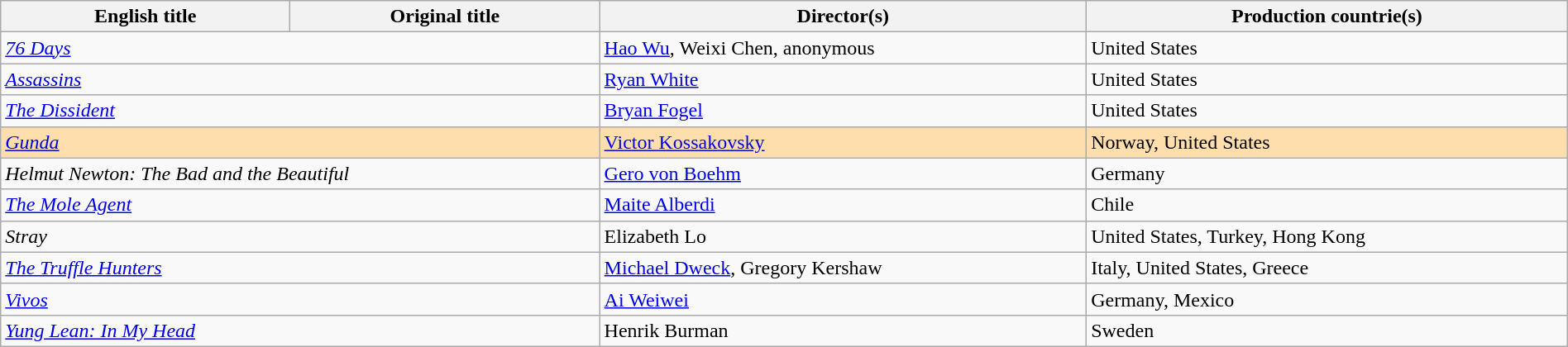<table class="sortable wikitable" style="width:100%; margin-bottom:4px" cellpadding="5">
<tr>
<th scope="col">English title</th>
<th scope="col">Original title</th>
<th scope="col">Director(s)</th>
<th scope="col">Production countrie(s)</th>
</tr>
<tr>
<td colspan="2"><em><a href='#'>76 Days</a></em></td>
<td><a href='#'>Hao Wu</a>, Weixi Chen, anonymous</td>
<td>United States</td>
</tr>
<tr>
<td colspan="2"><em><a href='#'>Assassins</a></em></td>
<td><a href='#'>Ryan White</a></td>
<td>United States</td>
</tr>
<tr>
<td colspan="2"><em><a href='#'>The Dissident</a></em></td>
<td><a href='#'>Bryan Fogel</a></td>
<td>United States</td>
</tr>
<tr style="background:#FFDEAD;">
<td colspan="2"><em><a href='#'>Gunda</a></em></td>
<td><a href='#'>Victor Kossakovsky</a></td>
<td>Norway, United States</td>
</tr>
<tr>
<td colspan="2"><em>Helmut Newton: The Bad and the Beautiful</em></td>
<td><a href='#'>Gero von Boehm</a></td>
<td>Germany</td>
</tr>
<tr>
<td colspan="2"><em><a href='#'>The Mole Agent</a></em></td>
<td><a href='#'>Maite Alberdi</a></td>
<td>Chile</td>
</tr>
<tr>
<td colspan="2"><em>Stray</em></td>
<td>Elizabeth Lo</td>
<td>United States, Turkey, Hong Kong</td>
</tr>
<tr>
<td colspan="2"><em><a href='#'>The Truffle Hunters</a></em></td>
<td><a href='#'>Michael Dweck</a>, Gregory Kershaw</td>
<td>Italy, United States, Greece</td>
</tr>
<tr>
<td colspan="2"><em><a href='#'>Vivos</a></em></td>
<td><a href='#'>Ai Weiwei</a></td>
<td>Germany, Mexico</td>
</tr>
<tr>
<td colspan="2"><em><a href='#'>Yung Lean: In My Head</a></em></td>
<td>Henrik Burman</td>
<td>Sweden</td>
</tr>
</table>
